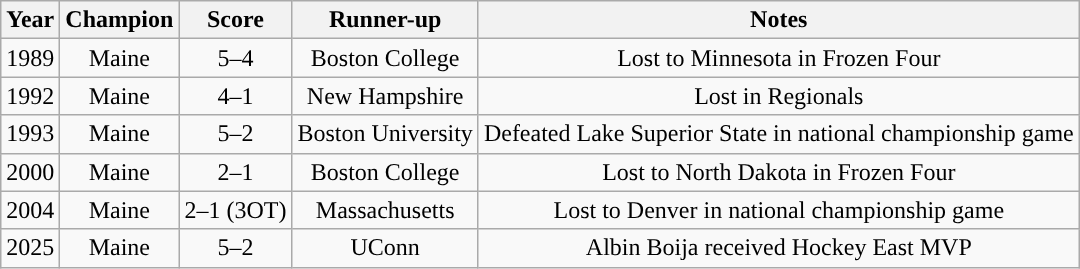<table class="wikitable" style="text-align: center">
<tr>
<th>Year</th>
<th>Champion</th>
<th>Score</th>
<th>Runner-up</th>
<th>Notes</th>
</tr>
<tr>
<td>1989</td>
<td>Maine</td>
<td>5–4</td>
<td>Boston College</td>
<td>Lost to Minnesota in Frozen Four</td>
</tr>
<tr>
<td>1992</td>
<td>Maine</td>
<td>4–1</td>
<td>New Hampshire</td>
<td>Lost in Regionals</td>
</tr>
<tr>
<td>1993</td>
<td>Maine</td>
<td>5–2</td>
<td>Boston University</td>
<td>Defeated Lake Superior State in national championship game</td>
</tr>
<tr>
<td>2000</td>
<td>Maine</td>
<td>2–1</td>
<td>Boston College</td>
<td>Lost to North Dakota in Frozen Four</td>
</tr>
<tr>
<td>2004</td>
<td>Maine</td>
<td>2–1 (3OT)</td>
<td>Massachusetts</td>
<td>Lost to Denver in national championship game</td>
</tr>
<tr>
<td>2025</td>
<td>Maine</td>
<td>5–2</td>
<td>UConn</td>
<td>Albin Boija received Hockey East MVP</td>
</tr>
</table>
